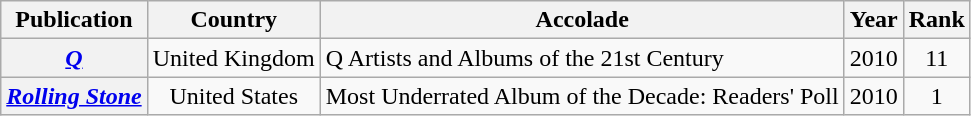<table class="wikitable sortable plainrowheaders">
<tr>
<th scope="col">Publication</th>
<th scope="col">Country</th>
<th scope="col">Accolade</th>
<th scope="col">Year</th>
<th scope="col">Rank</th>
</tr>
<tr>
<th scope="row"><em><a href='#'>Q</a></em></th>
<td style="text-align:center;">United Kingdom</td>
<td>Q Artists and Albums of the 21st Century</td>
<td>2010</td>
<td style="text-align:center;">11</td>
</tr>
<tr>
<th scope="row"><em><a href='#'>Rolling Stone</a></em></th>
<td style="text-align:center;">United States</td>
<td>Most Underrated Album of the Decade: Readers' Poll</td>
<td>2010</td>
<td style="text-align:center;">1</td>
</tr>
</table>
